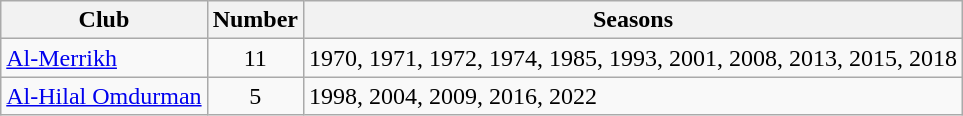<table class="wikitable sortable">
<tr>
<th>Club</th>
<th>Number</th>
<th>Seasons</th>
</tr>
<tr>
<td><a href='#'>Al-Merrikh</a></td>
<td style="text-align:center">11</td>
<td>1970, 1971, 1972, 1974, 1985, 1993, 2001, 2008, 2013, 2015, 2018</td>
</tr>
<tr>
<td><a href='#'>Al-Hilal Omdurman</a></td>
<td style="text-align:center">5</td>
<td>1998, 2004, 2009, 2016, 2022</td>
</tr>
</table>
